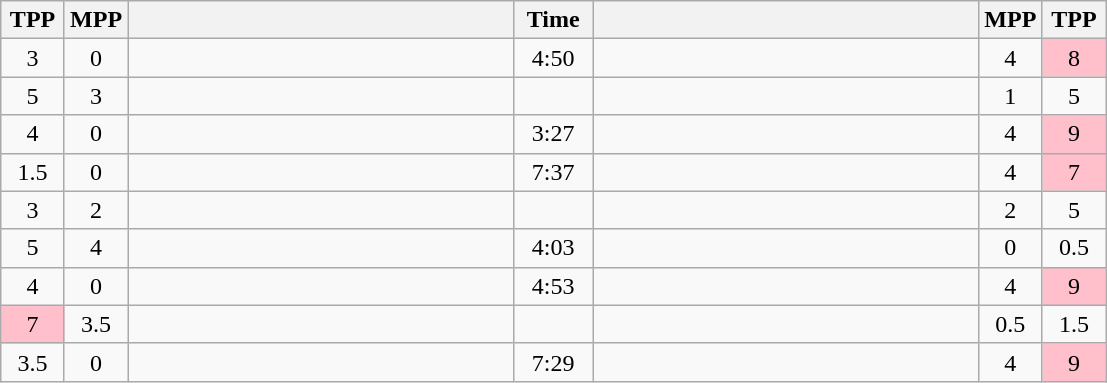<table class="wikitable" style="text-align: center;" |>
<tr>
<th width="35">TPP</th>
<th width="35">MPP</th>
<th width="250"></th>
<th width="45">Time</th>
<th width="250"></th>
<th width="35">MPP</th>
<th width="35">TPP</th>
</tr>
<tr>
<td>3</td>
<td>0</td>
<td style="text-align:left;"><strong></strong></td>
<td>4:50</td>
<td style="text-align:left;"></td>
<td>4</td>
<td bgcolor=pink>8</td>
</tr>
<tr>
<td>5</td>
<td>3</td>
<td style="text-align:left;"></td>
<td></td>
<td style="text-align:left;"><strong></strong></td>
<td>1</td>
<td>5</td>
</tr>
<tr>
<td>4</td>
<td>0</td>
<td style="text-align:left;"><strong></strong></td>
<td>3:27</td>
<td style="text-align:left;"></td>
<td>4</td>
<td bgcolor=pink>9</td>
</tr>
<tr>
<td>1.5</td>
<td>0</td>
<td style="text-align:left;"><strong></strong></td>
<td>7:37</td>
<td style="text-align:left;"></td>
<td>4</td>
<td bgcolor=pink>7</td>
</tr>
<tr>
<td>3</td>
<td>2</td>
<td style="text-align:left;"></td>
<td></td>
<td style="text-align:left;"></td>
<td>2</td>
<td>5</td>
</tr>
<tr>
<td>5</td>
<td>4</td>
<td style="text-align:left;"></td>
<td>4:03</td>
<td style="text-align:left;"><strong></strong></td>
<td>0</td>
<td>0.5</td>
</tr>
<tr>
<td>4</td>
<td>0</td>
<td style="text-align:left;"><strong></strong></td>
<td>4:53</td>
<td style="text-align:left;"></td>
<td>4</td>
<td bgcolor=pink>9</td>
</tr>
<tr>
<td bgcolor=pink>7</td>
<td>3.5</td>
<td style="text-align:left;"></td>
<td></td>
<td style="text-align:left;"><strong></strong></td>
<td>0.5</td>
<td>1.5</td>
</tr>
<tr>
<td>3.5</td>
<td>0</td>
<td style="text-align:left;"><strong></strong></td>
<td>7:29</td>
<td style="text-align:left;"></td>
<td>4</td>
<td bgcolor=pink>9</td>
</tr>
</table>
